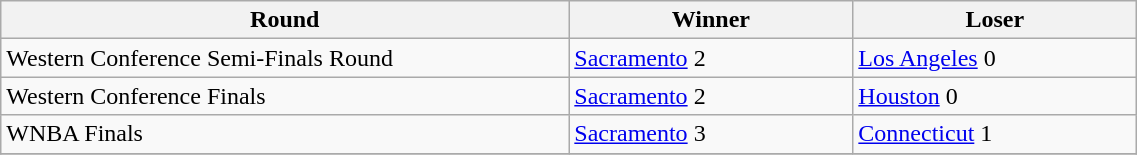<table class="wikitable" style="width: 60%">
<tr>
<th width=30%>Round</th>
<th width=15%>Winner</th>
<th width=15%>Loser</th>
</tr>
<tr>
<td>Western Conference Semi-Finals Round</td>
<td><a href='#'>Sacramento</a> 2</td>
<td><a href='#'>Los Angeles</a> 0</td>
</tr>
<tr>
<td>Western Conference Finals</td>
<td><a href='#'>Sacramento</a> 2</td>
<td><a href='#'>Houston</a> 0</td>
</tr>
<tr>
<td>WNBA Finals</td>
<td><a href='#'>Sacramento</a> 3</td>
<td><a href='#'>Connecticut</a> 1</td>
</tr>
<tr>
</tr>
</table>
